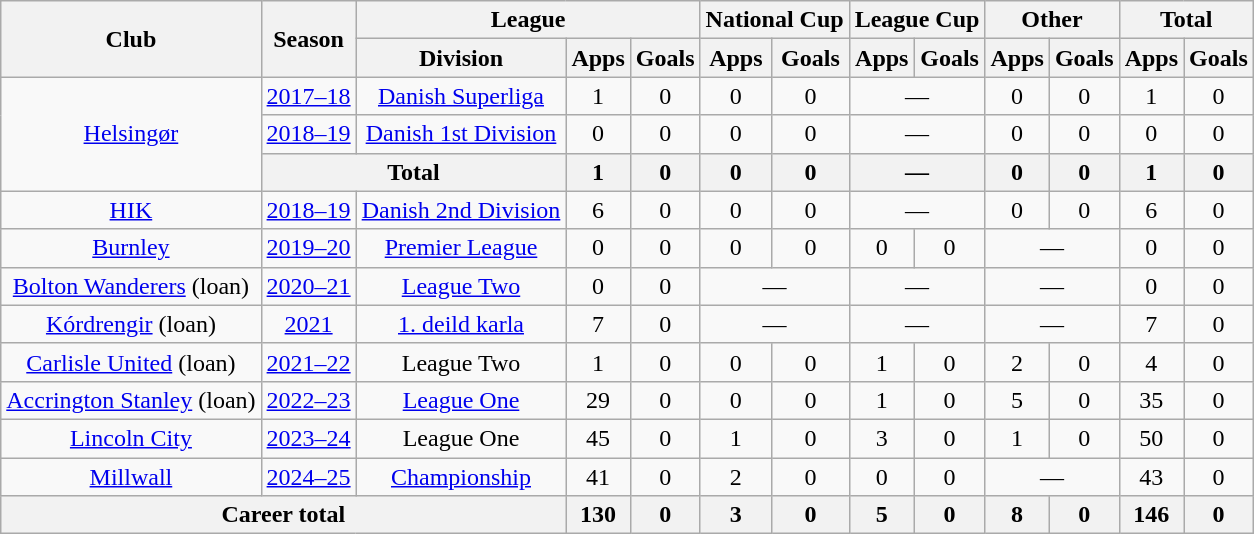<table class="wikitable" style="text-align: center">
<tr>
<th rowspan="2">Club</th>
<th rowspan="2">Season</th>
<th colspan="3">League</th>
<th colspan="2">National Cup</th>
<th colspan="2">League Cup</th>
<th colspan="2">Other</th>
<th colspan="2">Total</th>
</tr>
<tr>
<th>Division</th>
<th>Apps</th>
<th>Goals</th>
<th>Apps</th>
<th>Goals</th>
<th>Apps</th>
<th>Goals</th>
<th>Apps</th>
<th>Goals</th>
<th>Apps</th>
<th>Goals</th>
</tr>
<tr>
<td rowspan="3"><a href='#'>Helsingør</a></td>
<td><a href='#'>2017–18</a></td>
<td><a href='#'>Danish Superliga</a></td>
<td>1</td>
<td>0</td>
<td>0</td>
<td>0</td>
<td colspan="2">—</td>
<td>0</td>
<td>0</td>
<td>1</td>
<td>0</td>
</tr>
<tr>
<td><a href='#'>2018–19</a></td>
<td><a href='#'>Danish 1st Division</a></td>
<td>0</td>
<td>0</td>
<td>0</td>
<td>0</td>
<td colspan="2">—</td>
<td>0</td>
<td>0</td>
<td>0</td>
<td>0</td>
</tr>
<tr>
<th colspan="2">Total</th>
<th>1</th>
<th>0</th>
<th>0</th>
<th>0</th>
<th colspan="2">—</th>
<th>0</th>
<th>0</th>
<th>1</th>
<th>0</th>
</tr>
<tr>
<td><a href='#'>HIK</a></td>
<td><a href='#'>2018–19</a></td>
<td><a href='#'>Danish 2nd Division</a></td>
<td>6</td>
<td>0</td>
<td>0</td>
<td>0</td>
<td colspan="2">—</td>
<td>0</td>
<td>0</td>
<td>6</td>
<td>0</td>
</tr>
<tr>
<td><a href='#'>Burnley</a></td>
<td><a href='#'>2019–20</a></td>
<td><a href='#'>Premier League</a></td>
<td>0</td>
<td>0</td>
<td>0</td>
<td>0</td>
<td>0</td>
<td>0</td>
<td colspan="2">—</td>
<td>0</td>
<td>0</td>
</tr>
<tr>
<td><a href='#'>Bolton Wanderers</a> (loan)</td>
<td><a href='#'>2020–21</a></td>
<td><a href='#'>League Two</a></td>
<td>0</td>
<td>0</td>
<td colspan="2">—</td>
<td colspan="2">—</td>
<td colspan="2">—</td>
<td>0</td>
<td>0</td>
</tr>
<tr>
<td><a href='#'>Kórdrengir</a> (loan)</td>
<td><a href='#'>2021</a></td>
<td><a href='#'>1. deild karla</a></td>
<td>7</td>
<td>0</td>
<td colspan="2">—</td>
<td colspan="2">—</td>
<td colspan="2">—</td>
<td>7</td>
<td>0</td>
</tr>
<tr>
<td><a href='#'>Carlisle United</a> (loan)</td>
<td><a href='#'>2021–22</a></td>
<td>League Two</td>
<td>1</td>
<td>0</td>
<td>0</td>
<td>0</td>
<td>1</td>
<td>0</td>
<td>2</td>
<td>0</td>
<td>4</td>
<td>0</td>
</tr>
<tr>
<td><a href='#'>Accrington Stanley</a> (loan)</td>
<td><a href='#'>2022–23</a></td>
<td><a href='#'>League One</a></td>
<td>29</td>
<td>0</td>
<td>0</td>
<td>0</td>
<td>1</td>
<td>0</td>
<td>5</td>
<td>0</td>
<td>35</td>
<td>0</td>
</tr>
<tr>
<td><a href='#'>Lincoln City</a></td>
<td><a href='#'>2023–24</a></td>
<td>League One</td>
<td>45</td>
<td>0</td>
<td>1</td>
<td>0</td>
<td>3</td>
<td>0</td>
<td>1</td>
<td>0</td>
<td>50</td>
<td>0</td>
</tr>
<tr>
<td><a href='#'>Millwall</a></td>
<td><a href='#'>2024–25</a></td>
<td><a href='#'>Championship</a></td>
<td>41</td>
<td>0</td>
<td>2</td>
<td>0</td>
<td>0</td>
<td>0</td>
<td colspan="2">—</td>
<td>43</td>
<td>0</td>
</tr>
<tr>
<th colspan="3">Career total</th>
<th>130</th>
<th>0</th>
<th>3</th>
<th>0</th>
<th>5</th>
<th>0</th>
<th>8</th>
<th>0</th>
<th>146</th>
<th>0</th>
</tr>
</table>
